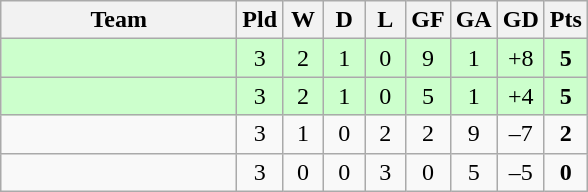<table class="wikitable" style="text-align:center;">
<tr>
<th width=150>Team</th>
<th width=20>Pld</th>
<th width=20>W</th>
<th width=20>D</th>
<th width=20>L</th>
<th width=20>GF</th>
<th width=20>GA</th>
<th width=20>GD</th>
<th width=20>Pts</th>
</tr>
<tr bgcolor="#ccffcc">
<td align="left"></td>
<td>3</td>
<td>2</td>
<td>1</td>
<td>0</td>
<td>9</td>
<td>1</td>
<td>+8</td>
<td><strong>5</strong></td>
</tr>
<tr bgcolor="#ccffcc">
<td align="left"></td>
<td>3</td>
<td>2</td>
<td>1</td>
<td>0</td>
<td>5</td>
<td>1</td>
<td>+4</td>
<td><strong>5</strong></td>
</tr>
<tr>
<td align="left"></td>
<td>3</td>
<td>1</td>
<td>0</td>
<td>2</td>
<td>2</td>
<td>9</td>
<td>–7</td>
<td><strong>2</strong></td>
</tr>
<tr>
<td align="left"></td>
<td>3</td>
<td>0</td>
<td>0</td>
<td>3</td>
<td>0</td>
<td>5</td>
<td>–5</td>
<td><strong>0</strong></td>
</tr>
</table>
